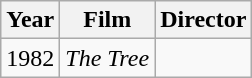<table class="wikitable">
<tr>
<th>Year</th>
<th>Film</th>
<th>Director</th>
</tr>
<tr>
<td>1982</td>
<td><em>The Tree</em></td>
<td></td>
</tr>
</table>
